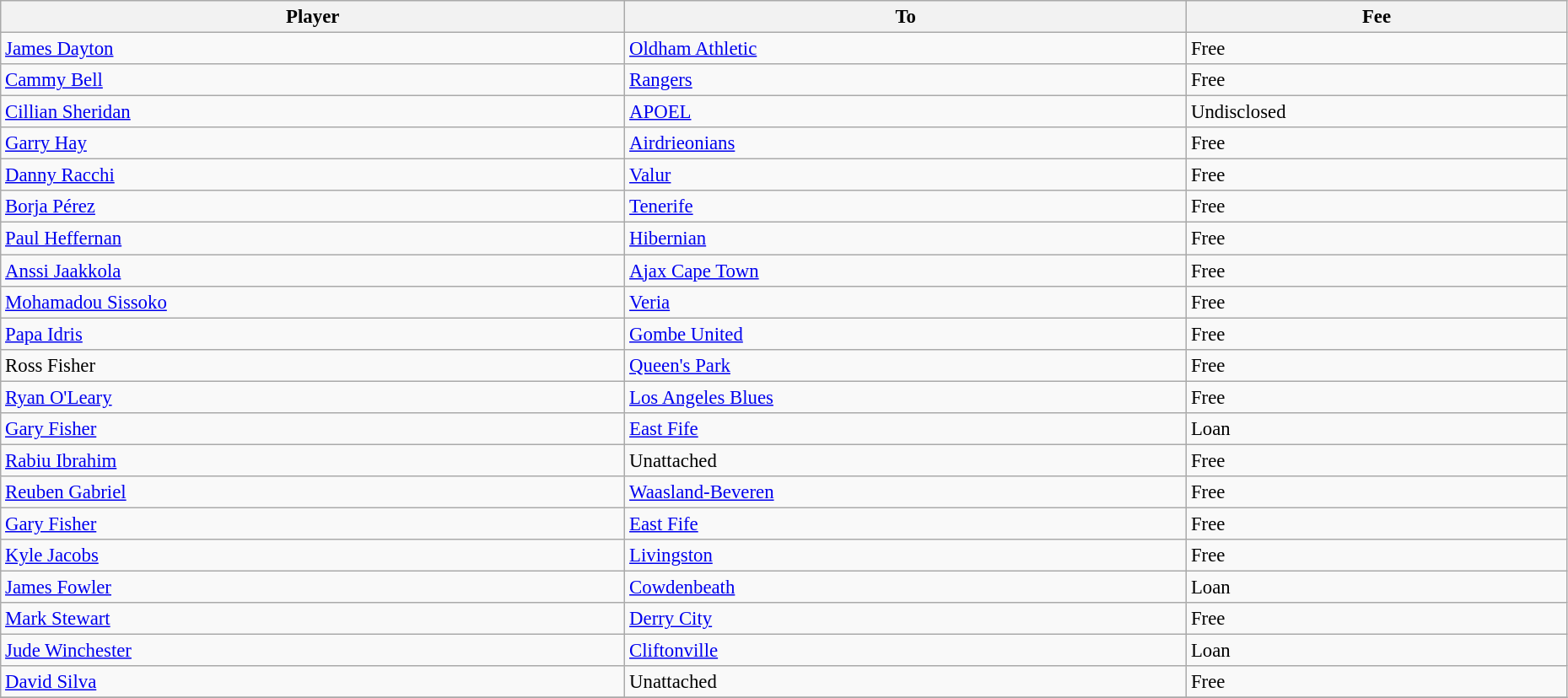<table class="wikitable" style="text-align:center; font-size:95%;width:98%; text-align:left">
<tr>
<th><strong>Player</strong></th>
<th><strong>To</strong>                                                             </th>
<th><strong>Fee</strong></th>
</tr>
<tr>
<td> <a href='#'>James Dayton</a></td>
<td> <a href='#'>Oldham Athletic</a></td>
<td>Free</td>
</tr>
<tr>
<td> <a href='#'>Cammy Bell</a></td>
<td> <a href='#'>Rangers</a></td>
<td>Free</td>
</tr>
<tr>
<td> <a href='#'>Cillian Sheridan</a></td>
<td> <a href='#'>APOEL</a></td>
<td>Undisclosed</td>
</tr>
<tr>
<td> <a href='#'>Garry Hay</a></td>
<td> <a href='#'>Airdrieonians</a></td>
<td>Free</td>
</tr>
<tr>
<td> <a href='#'>Danny Racchi</a></td>
<td> <a href='#'>Valur</a></td>
<td>Free</td>
</tr>
<tr>
<td> <a href='#'>Borja Pérez</a></td>
<td> <a href='#'>Tenerife</a></td>
<td>Free</td>
</tr>
<tr>
<td> <a href='#'>Paul Heffernan</a></td>
<td> <a href='#'>Hibernian</a></td>
<td>Free</td>
</tr>
<tr>
<td> <a href='#'>Anssi Jaakkola</a></td>
<td> <a href='#'>Ajax Cape Town</a></td>
<td>Free</td>
</tr>
<tr>
<td> <a href='#'>Mohamadou Sissoko</a></td>
<td> <a href='#'>Veria</a></td>
<td>Free</td>
</tr>
<tr>
<td> <a href='#'>Papa Idris</a></td>
<td> <a href='#'>Gombe United</a></td>
<td>Free</td>
</tr>
<tr>
<td> Ross Fisher</td>
<td> <a href='#'>Queen's Park</a></td>
<td>Free</td>
</tr>
<tr>
<td> <a href='#'>Ryan O'Leary</a></td>
<td> <a href='#'>Los Angeles Blues</a></td>
<td>Free</td>
</tr>
<tr>
<td> <a href='#'>Gary Fisher</a></td>
<td> <a href='#'>East Fife</a></td>
<td>Loan</td>
</tr>
<tr>
<td> <a href='#'>Rabiu Ibrahim</a></td>
<td>Unattached</td>
<td>Free</td>
</tr>
<tr>
<td> <a href='#'>Reuben Gabriel</a></td>
<td> <a href='#'>Waasland-Beveren</a></td>
<td>Free</td>
</tr>
<tr>
<td> <a href='#'>Gary Fisher</a></td>
<td> <a href='#'>East Fife</a></td>
<td>Free</td>
</tr>
<tr>
<td> <a href='#'>Kyle Jacobs</a></td>
<td> <a href='#'>Livingston</a></td>
<td>Free</td>
</tr>
<tr>
<td> <a href='#'>James Fowler</a></td>
<td> <a href='#'>Cowdenbeath</a></td>
<td>Loan</td>
</tr>
<tr>
<td> <a href='#'>Mark Stewart</a></td>
<td> <a href='#'>Derry City</a></td>
<td>Free</td>
</tr>
<tr>
<td> <a href='#'>Jude Winchester</a></td>
<td> <a href='#'>Cliftonville</a></td>
<td>Loan</td>
</tr>
<tr>
<td> <a href='#'>David Silva</a></td>
<td>Unattached</td>
<td>Free</td>
</tr>
<tr>
</tr>
</table>
